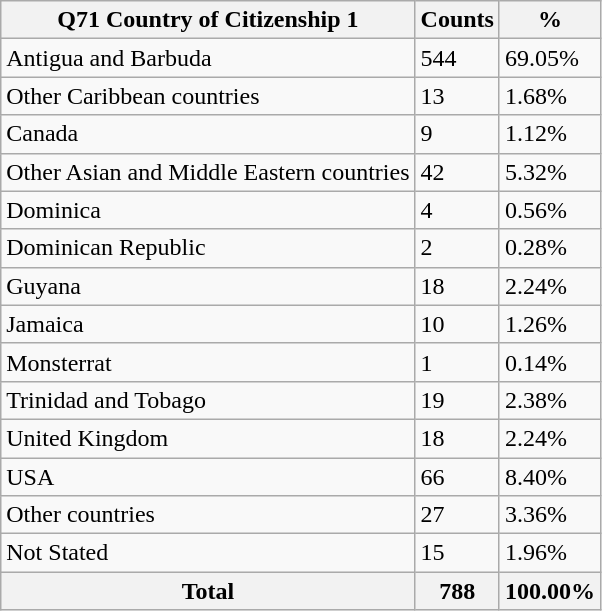<table class="wikitable sortable">
<tr>
<th>Q71 Country of Citizenship 1</th>
<th>Counts</th>
<th>%</th>
</tr>
<tr>
<td>Antigua and Barbuda</td>
<td>544</td>
<td>69.05%</td>
</tr>
<tr>
<td>Other Caribbean countries</td>
<td>13</td>
<td>1.68%</td>
</tr>
<tr>
<td>Canada</td>
<td>9</td>
<td>1.12%</td>
</tr>
<tr>
<td>Other Asian and Middle Eastern countries</td>
<td>42</td>
<td>5.32%</td>
</tr>
<tr>
<td>Dominica</td>
<td>4</td>
<td>0.56%</td>
</tr>
<tr>
<td>Dominican Republic</td>
<td>2</td>
<td>0.28%</td>
</tr>
<tr>
<td>Guyana</td>
<td>18</td>
<td>2.24%</td>
</tr>
<tr>
<td>Jamaica</td>
<td>10</td>
<td>1.26%</td>
</tr>
<tr>
<td>Monsterrat</td>
<td>1</td>
<td>0.14%</td>
</tr>
<tr>
<td>Trinidad and Tobago</td>
<td>19</td>
<td>2.38%</td>
</tr>
<tr>
<td>United Kingdom</td>
<td>18</td>
<td>2.24%</td>
</tr>
<tr>
<td>USA</td>
<td>66</td>
<td>8.40%</td>
</tr>
<tr>
<td>Other countries</td>
<td>27</td>
<td>3.36%</td>
</tr>
<tr>
<td>Not Stated</td>
<td>15</td>
<td>1.96%</td>
</tr>
<tr>
<th>Total</th>
<th>788</th>
<th>100.00%</th>
</tr>
</table>
